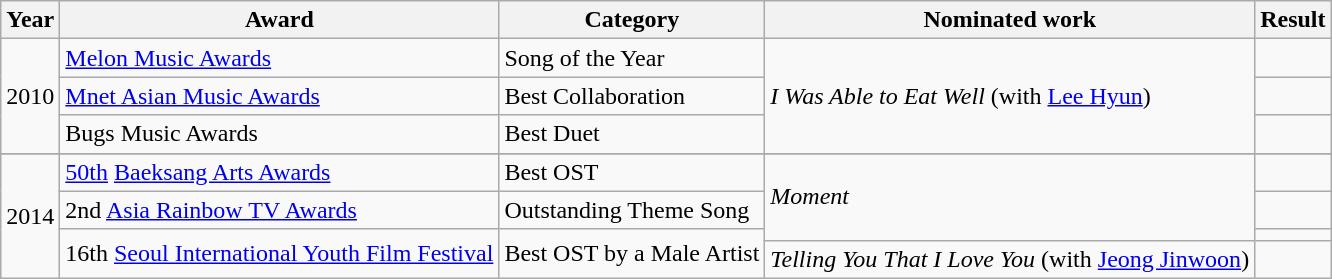<table class="wikitable">
<tr>
<th>Year</th>
<th>Award</th>
<th>Category</th>
<th>Nominated work</th>
<th>Result</th>
</tr>
<tr>
<td rowspan="3">2010</td>
<td><a href='#'>Melon Music Awards</a></td>
<td>Song of the Year</td>
<td rowspan="3"><em>I Was Able to Eat Well</em> (with <a href='#'>Lee Hyun</a>)</td>
<td></td>
</tr>
<tr>
<td><a href='#'>Mnet Asian Music Awards</a></td>
<td>Best Collaboration</td>
<td></td>
</tr>
<tr>
<td>Bugs Music Awards</td>
<td>Best Duet</td>
<td></td>
</tr>
<tr>
</tr>
<tr>
<td rowspan="4">2014</td>
<td><a href='#'>50th</a> <a href='#'>Baeksang Arts Awards</a></td>
<td>Best OST</td>
<td rowspan="3"><em>Moment</em></td>
<td></td>
</tr>
<tr>
<td>2nd <a href='#'>Asia Rainbow TV Awards</a></td>
<td>Outstanding Theme Song</td>
<td></td>
</tr>
<tr>
<td rowspan="2">16th <a href='#'>Seoul International Youth Film Festival</a></td>
<td rowspan="2">Best OST by a Male Artist</td>
<td></td>
</tr>
<tr>
<td><em>Telling You That I Love You</em> (with <a href='#'>Jeong Jinwoon</a>)</td>
<td></td>
</tr>
</table>
